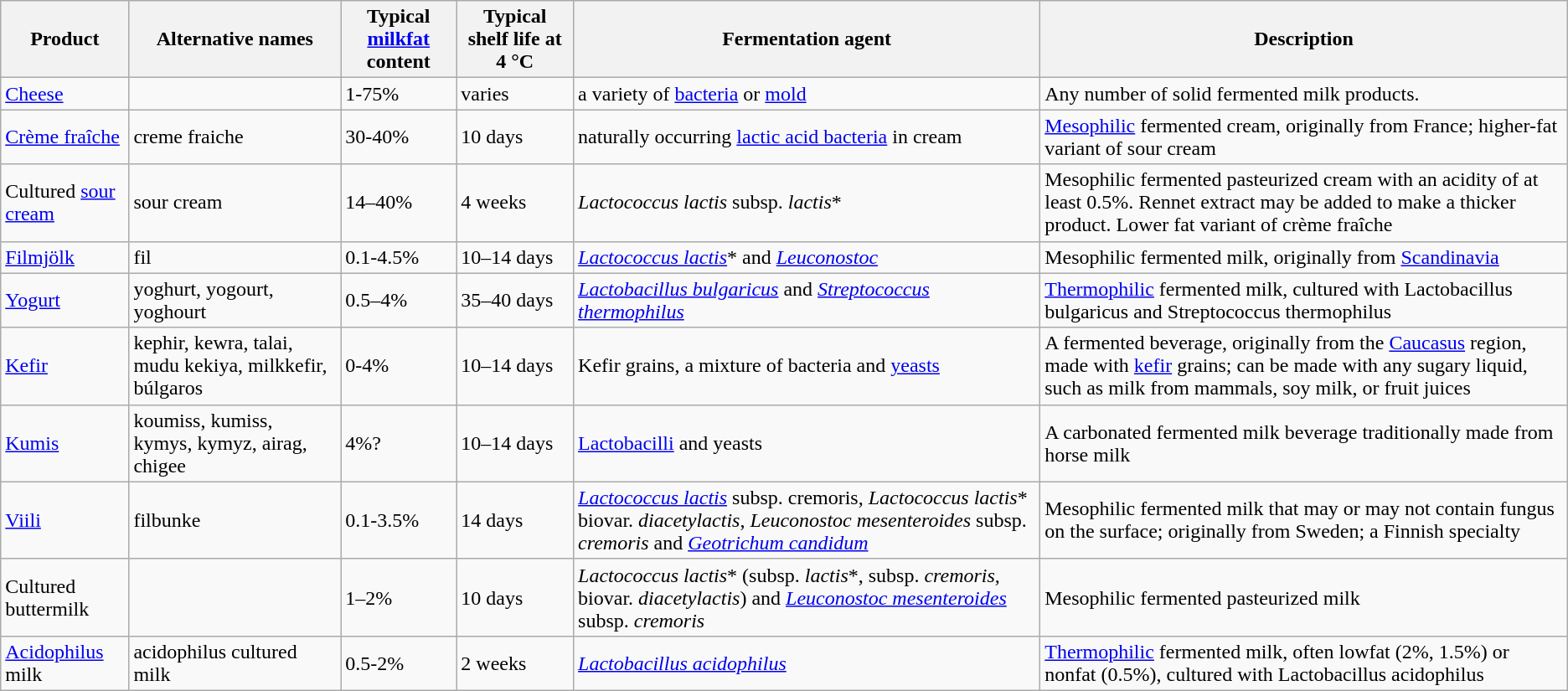<table class="wikitable sortable">
<tr>
<th>Product</th>
<th>Alternative names</th>
<th>Typical <a href='#'>milkfat</a> content</th>
<th>Typical shelf life at 4 °C</th>
<th>Fermentation agent</th>
<th class="unsortable">Description</th>
</tr>
<tr>
<td><a href='#'>Cheese</a></td>
<td></td>
<td>1-75%</td>
<td>varies</td>
<td>a variety of <a href='#'>bacteria</a> or <a href='#'>mold</a></td>
<td>Any number of solid fermented milk products.</td>
</tr>
<tr>
<td><a href='#'>Crème fraîche</a></td>
<td>creme fraiche</td>
<td>30-40%</td>
<td>10 days</td>
<td>naturally occurring <a href='#'>lactic acid bacteria</a> in cream</td>
<td><a href='#'>Mesophilic</a> fermented cream, originally from France; higher-fat variant of sour cream</td>
</tr>
<tr>
<td>Cultured <a href='#'>sour cream</a></td>
<td>sour cream</td>
<td>14–40%</td>
<td>4 weeks</td>
<td><em>Lactococcus lactis</em> subsp. <em>lactis</em>*</td>
<td>Mesophilic fermented pasteurized cream with an acidity of at least 0.5%.  Rennet extract may be added to make a thicker product.  Lower fat variant of crème fraîche</td>
</tr>
<tr>
<td><a href='#'>Filmjölk</a></td>
<td>fil</td>
<td>0.1-4.5%</td>
<td>10–14 days</td>
<td><em><a href='#'>Lactococcus lactis</a></em>* and <em><a href='#'>Leuconostoc</a></em></td>
<td>Mesophilic fermented milk, originally from <a href='#'>Scandinavia</a></td>
</tr>
<tr>
<td><a href='#'>Yogurt</a></td>
<td>yoghurt, yogourt, yoghourt</td>
<td>0.5–4%</td>
<td>35–40 days</td>
<td><em><a href='#'>Lactobacillus bulgaricus</a></em> and <em><a href='#'>Streptococcus thermophilus</a></em></td>
<td><a href='#'>Thermophilic</a> fermented milk, cultured with Lactobacillus bulgaricus and Streptococcus thermophilus</td>
</tr>
<tr>
<td><a href='#'>Kefir</a></td>
<td>kephir, kewra, talai, mudu kekiya, milkkefir, búlgaros</td>
<td>0-4%</td>
<td>10–14 days</td>
<td>Kefir grains, a mixture of bacteria and <a href='#'>yeasts</a></td>
<td>A fermented beverage, originally from the <a href='#'>Caucasus</a> region, made with <a href='#'>kefir</a> grains; can be made with any sugary liquid, such as milk from mammals, soy milk, or fruit juices</td>
</tr>
<tr>
<td><a href='#'>Kumis</a></td>
<td>koumiss, kumiss, kymys, kymyz, airag, chigee</td>
<td>4%?</td>
<td>10–14 days</td>
<td><a href='#'>Lactobacilli</a> and yeasts</td>
<td>A carbonated fermented milk beverage traditionally made from horse milk</td>
</tr>
<tr>
<td><a href='#'>Viili</a></td>
<td>filbunke</td>
<td>0.1-3.5%</td>
<td>14 days</td>
<td><em><a href='#'>Lactococcus lactis</a></em> subsp. cremoris, <em>Lactococcus lactis</em>* biovar. <em>diacetylactis</em>, <em>Leuconostoc mesenteroides</em> subsp. <em>cremoris</em> and <em><a href='#'>Geotrichum candidum</a></em></td>
<td>Mesophilic fermented milk that may or may not contain fungus on the surface; originally from Sweden; a Finnish specialty</td>
</tr>
<tr>
<td>Cultured buttermilk</td>
<td></td>
<td>1–2%</td>
<td>10 days</td>
<td><em>Lactococcus lactis</em>* (subsp. <em>lactis</em>*, subsp. <em>cremoris</em>, biovar. <em>diacetylactis</em>) and <em><a href='#'>Leuconostoc mesenteroides</a> </em> subsp. <em>cremoris</em></td>
<td>Mesophilic fermented pasteurized milk</td>
</tr>
<tr>
<td><a href='#'>Acidophilus</a> milk</td>
<td>acidophilus cultured milk</td>
<td>0.5-2%</td>
<td>2 weeks</td>
<td><em><a href='#'>Lactobacillus acidophilus</a></em></td>
<td><a href='#'>Thermophilic</a> fermented milk, often lowfat (2%, 1.5%) or nonfat (0.5%), cultured with Lactobacillus acidophilus</td>
</tr>
</table>
